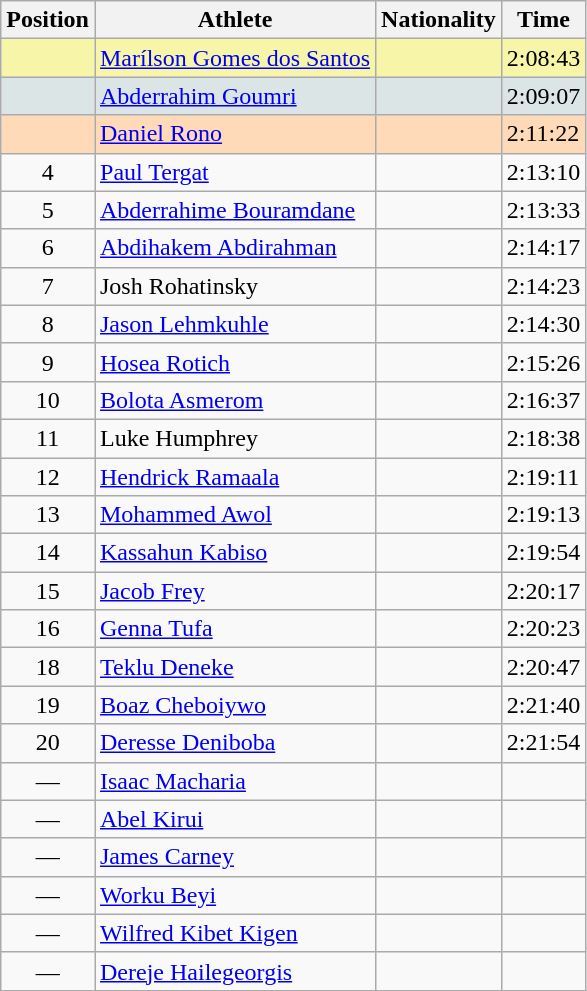<table class="wikitable sortable">
<tr>
<th>Position</th>
<th>Athlete</th>
<th>Nationality</th>
<th>Time</th>
</tr>
<tr bgcolor=#F7F6A8>
<td align=center></td>
<td><a href='#'>Marílson Gomes dos Santos</a></td>
<td></td>
<td>2:08:43</td>
</tr>
<tr bgcolor=#DCE5E5>
<td align=center></td>
<td><a href='#'>Abderrahim Goumri</a></td>
<td></td>
<td>2:09:07</td>
</tr>
<tr bgcolor=#FFDAB9>
<td align=center></td>
<td><a href='#'>Daniel Rono</a></td>
<td></td>
<td>2:11:22</td>
</tr>
<tr>
<td align=center>4</td>
<td><a href='#'>Paul Tergat</a></td>
<td></td>
<td>2:13:10</td>
</tr>
<tr>
<td align=center>5</td>
<td><a href='#'>Abderrahime Bouramdane</a></td>
<td></td>
<td>2:13:33</td>
</tr>
<tr>
<td align=center>6</td>
<td><a href='#'>Abdihakem Abdirahman</a></td>
<td></td>
<td>2:14:17</td>
</tr>
<tr>
<td align=center>7</td>
<td>Josh Rohatinsky</td>
<td></td>
<td>2:14:23</td>
</tr>
<tr>
<td align=center>8</td>
<td><a href='#'>Jason Lehmkuhle</a></td>
<td></td>
<td>2:14:30</td>
</tr>
<tr>
<td align=center>9</td>
<td><a href='#'>Hosea Rotich</a></td>
<td></td>
<td>2:15:26</td>
</tr>
<tr>
<td align=center>10</td>
<td><a href='#'>Bolota Asmerom</a></td>
<td></td>
<td>2:16:37</td>
</tr>
<tr>
<td align=center>11</td>
<td>Luke Humphrey</td>
<td></td>
<td>2:18:38</td>
</tr>
<tr>
<td align=center>12</td>
<td><a href='#'>Hendrick Ramaala</a></td>
<td></td>
<td>2:19:11</td>
</tr>
<tr>
<td align=center>13</td>
<td><a href='#'>Mohammed Awol</a></td>
<td></td>
<td>2:19:13</td>
</tr>
<tr>
<td align=center>14</td>
<td><a href='#'>Kassahun Kabiso</a></td>
<td></td>
<td>2:19:54</td>
</tr>
<tr>
<td align=center>15</td>
<td><a href='#'>Jacob Frey</a></td>
<td></td>
<td>2:20:17</td>
</tr>
<tr>
<td align=center>16</td>
<td><a href='#'>Genna Tufa</a></td>
<td></td>
<td>2:20:23</td>
</tr>
<tr>
<td align=center>18</td>
<td><a href='#'>Teklu Deneke</a></td>
<td></td>
<td>2:20:47</td>
</tr>
<tr>
<td align=center>19</td>
<td><a href='#'>Boaz Cheboiywo</a></td>
<td></td>
<td>2:21:40</td>
</tr>
<tr>
<td align=center>20</td>
<td><a href='#'>Deresse Deniboba</a></td>
<td></td>
<td>2:21:54</td>
</tr>
<tr>
<td align=center>—</td>
<td><a href='#'>Isaac Macharia</a></td>
<td></td>
<td></td>
</tr>
<tr>
<td align=center>—</td>
<td><a href='#'>Abel Kirui</a></td>
<td></td>
<td></td>
</tr>
<tr>
<td align=center>—</td>
<td><a href='#'>James Carney</a></td>
<td></td>
<td></td>
</tr>
<tr>
<td align=center>—</td>
<td><a href='#'>Worku Beyi</a></td>
<td></td>
<td></td>
</tr>
<tr>
<td align=center>—</td>
<td><a href='#'>Wilfred Kibet Kigen</a></td>
<td></td>
<td></td>
</tr>
<tr>
<td align=center>—</td>
<td><a href='#'>Dereje Hailegeorgis</a></td>
<td></td>
<td></td>
</tr>
</table>
